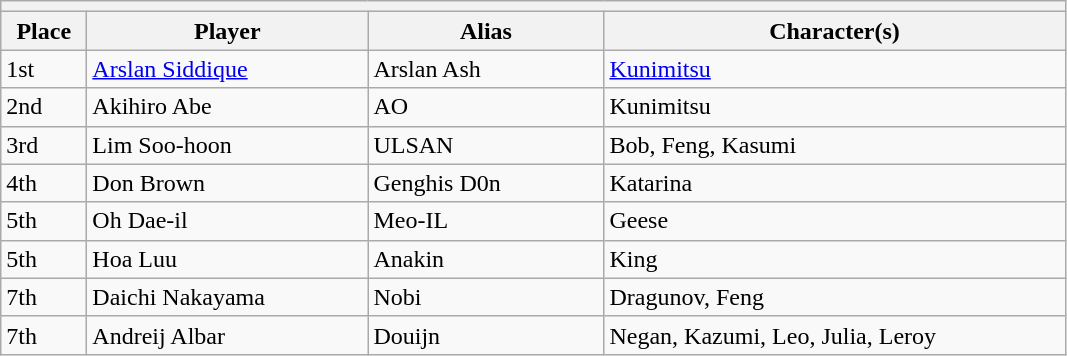<table class="wikitable">
<tr>
<th colspan=4></th>
</tr>
<tr>
<th style="width:50px;">Place</th>
<th style="width:180px;">Player</th>
<th style="width:150px;">Alias</th>
<th style="width:300px;">Character(s)</th>
</tr>
<tr>
<td>1st</td>
<td> <a href='#'>Arslan Siddique</a></td>
<td>Arslan Ash</td>
<td><a href='#'>Kunimitsu</a></td>
</tr>
<tr>
<td>2nd</td>
<td> Akihiro Abe</td>
<td>AO</td>
<td>Kunimitsu</td>
</tr>
<tr>
<td>3rd</td>
<td> Lim Soo-hoon</td>
<td>ULSAN</td>
<td>Bob, Feng, Kasumi</td>
</tr>
<tr>
<td>4th</td>
<td> Don Brown</td>
<td>Genghis D0n</td>
<td>Katarina</td>
</tr>
<tr>
<td>5th</td>
<td> Oh Dae-il</td>
<td>Meo-IL</td>
<td>Geese</td>
</tr>
<tr>
<td>5th</td>
<td> Hoa Luu</td>
<td>Anakin</td>
<td>King</td>
</tr>
<tr>
<td>7th</td>
<td> Daichi Nakayama</td>
<td>Nobi</td>
<td>Dragunov, Feng</td>
</tr>
<tr>
<td>7th</td>
<td> Andreij Albar</td>
<td>Douijn</td>
<td>Negan, Kazumi, Leo, Julia, Leroy</td>
</tr>
</table>
